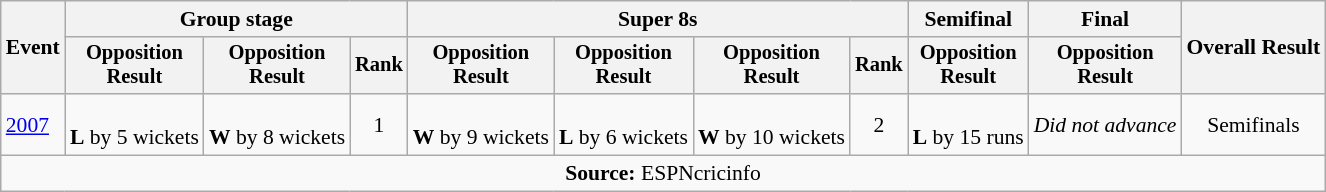<table class=wikitable style=font-size:90%;text-align:center>
<tr>
<th rowspan=2>Event</th>
<th colspan=3>Group stage</th>
<th colspan=4>Super 8s</th>
<th>Semifinal</th>
<th>Final</th>
<th rowspan=2>Overall Result</th>
</tr>
<tr style=font-size:95%>
<th>Opposition<br>Result</th>
<th>Opposition<br>Result</th>
<th>Rank</th>
<th>Opposition<br>Result</th>
<th>Opposition<br>Result</th>
<th>Opposition<br>Result</th>
<th>Rank</th>
<th>Opposition<br>Result</th>
<th>Opposition<br>Result</th>
</tr>
<tr>
<td align=left><a href='#'>2007</a></td>
<td><br><strong>L</strong> by 5 wickets</td>
<td><br><strong>W</strong> by 8 wickets</td>
<td>1</td>
<td><br><strong>W</strong> by 9 wickets</td>
<td><br><strong>L</strong> by 6 wickets</td>
<td><br><strong>W</strong> by 10 wickets</td>
<td>2</td>
<td><br> <strong>L</strong> by 15 runs</td>
<td><em>Did not advance</em></td>
<td>Semifinals</td>
</tr>
<tr>
<td colspan="11"><strong>Source:</strong> ESPNcricinfo</td>
</tr>
</table>
